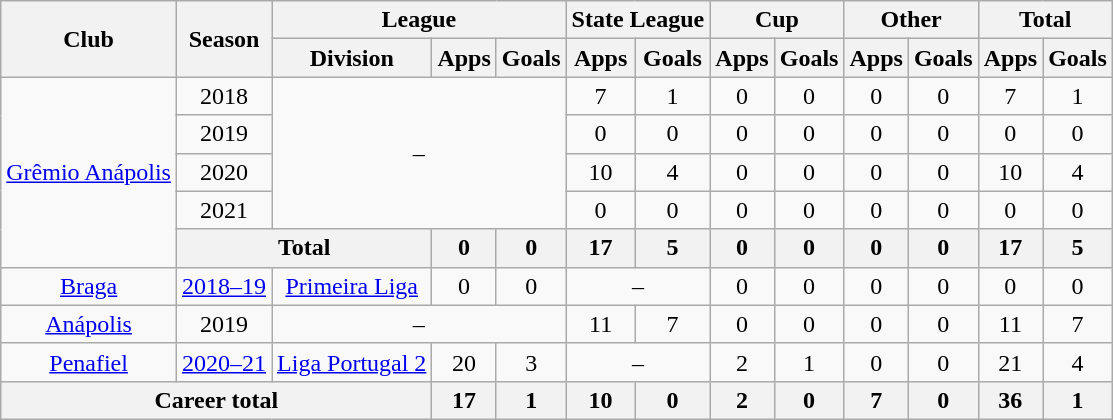<table class="wikitable" style="text-align: center">
<tr>
<th rowspan="2">Club</th>
<th rowspan="2">Season</th>
<th colspan="3">League</th>
<th colspan="2">State League</th>
<th colspan="2">Cup</th>
<th colspan="2">Other</th>
<th colspan="2">Total</th>
</tr>
<tr>
<th>Division</th>
<th>Apps</th>
<th>Goals</th>
<th>Apps</th>
<th>Goals</th>
<th>Apps</th>
<th>Goals</th>
<th>Apps</th>
<th>Goals</th>
<th>Apps</th>
<th>Goals</th>
</tr>
<tr>
<td rowspan="5"><a href='#'>Grêmio Anápolis</a></td>
<td>2018</td>
<td rowspan="4" colspan="3">–</td>
<td>7</td>
<td>1</td>
<td>0</td>
<td>0</td>
<td>0</td>
<td>0</td>
<td>7</td>
<td>1</td>
</tr>
<tr>
<td>2019</td>
<td>0</td>
<td>0</td>
<td>0</td>
<td>0</td>
<td>0</td>
<td>0</td>
<td>0</td>
<td>0</td>
</tr>
<tr>
<td>2020</td>
<td>10</td>
<td>4</td>
<td>0</td>
<td>0</td>
<td>0</td>
<td>0</td>
<td>10</td>
<td>4</td>
</tr>
<tr>
<td>2021</td>
<td>0</td>
<td>0</td>
<td>0</td>
<td>0</td>
<td>0</td>
<td>0</td>
<td>0</td>
<td>0</td>
</tr>
<tr>
<th colspan="2"><strong>Total</strong></th>
<th>0</th>
<th>0</th>
<th>17</th>
<th>5</th>
<th>0</th>
<th>0</th>
<th>0</th>
<th>0</th>
<th>17</th>
<th>5</th>
</tr>
<tr>
<td><a href='#'>Braga</a></td>
<td><a href='#'>2018–19</a></td>
<td><a href='#'>Primeira Liga</a></td>
<td>0</td>
<td>0</td>
<td colspan="2">–</td>
<td>0</td>
<td>0</td>
<td>0</td>
<td>0</td>
<td>0</td>
<td>0</td>
</tr>
<tr>
<td><a href='#'>Anápolis</a></td>
<td>2019</td>
<td colspan="3">–</td>
<td>11</td>
<td>7</td>
<td>0</td>
<td>0</td>
<td>0</td>
<td>0</td>
<td>11</td>
<td>7</td>
</tr>
<tr>
<td><a href='#'>Penafiel</a></td>
<td><a href='#'>2020–21</a></td>
<td><a href='#'>Liga Portugal 2</a></td>
<td>20</td>
<td>3</td>
<td colspan="2">–</td>
<td>2</td>
<td>1</td>
<td>0</td>
<td>0</td>
<td>21</td>
<td>4</td>
</tr>
<tr>
<th colspan="3"><strong>Career total</strong></th>
<th>17</th>
<th>1</th>
<th>10</th>
<th>0</th>
<th>2</th>
<th>0</th>
<th>7</th>
<th>0</th>
<th>36</th>
<th>1</th>
</tr>
</table>
